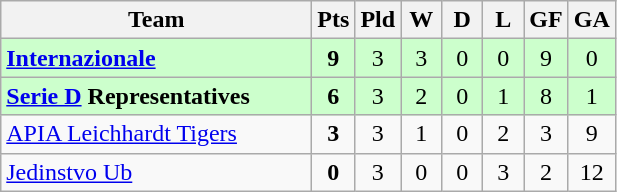<table class="wikitable" style="text-align:center;">
<tr>
<th width=200>Team</th>
<th width=20>Pts</th>
<th width=20>Pld</th>
<th width=20>W</th>
<th width=20>D</th>
<th width=20>L</th>
<th width=20>GF</th>
<th width=20>GA</th>
</tr>
<tr style="background:#ccffcc">
<td style="text-align:left">  <strong><a href='#'>Internazionale</a></strong></td>
<td><strong>9</strong></td>
<td>3</td>
<td>3</td>
<td>0</td>
<td>0</td>
<td>9</td>
<td>0</td>
</tr>
<tr style="background:#ccffcc">
<td style="text-align:left">  <strong><a href='#'>Serie D</a> Representatives</strong></td>
<td><strong>6</strong></td>
<td>3</td>
<td>2</td>
<td>0</td>
<td>1</td>
<td>8</td>
<td>1</td>
</tr>
<tr>
<td style="text-align:left"> <a href='#'>APIA Leichhardt Tigers</a></td>
<td><strong>3</strong></td>
<td>3</td>
<td>1</td>
<td>0</td>
<td>2</td>
<td>3</td>
<td>9</td>
</tr>
<tr>
<td style="text-align:left"> <a href='#'>Jedinstvo Ub</a></td>
<td><strong>0</strong></td>
<td>3</td>
<td>0</td>
<td>0</td>
<td>3</td>
<td>2</td>
<td>12</td>
</tr>
</table>
